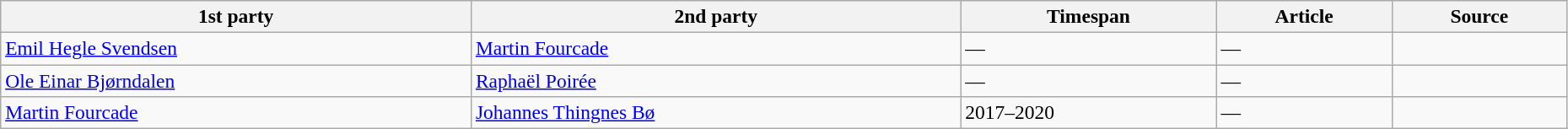<table class="wikitable"  style="font-size:98%; width:98%;">
<tr>
<th>1st party</th>
<th>2nd party</th>
<th>Timespan</th>
<th>Article</th>
<th class="unsortable">Source</th>
</tr>
<tr>
<td> <a href='#'>Emil Hegle Svendsen</a></td>
<td> <a href='#'>Martin Fourcade</a></td>
<td>—</td>
<td>—</td>
<td></td>
</tr>
<tr>
<td> <a href='#'>Ole Einar Bjørndalen</a></td>
<td> <a href='#'>Raphaël Poirée</a></td>
<td>—</td>
<td>—</td>
<td></td>
</tr>
<tr>
<td> <a href='#'>Martin Fourcade</a></td>
<td> <a href='#'>Johannes Thingnes Bø</a></td>
<td>2017–2020</td>
<td>—</td>
<td></td>
</tr>
</table>
